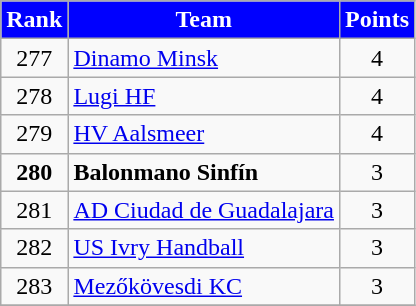<table class="wikitable" style="text-align: center;">
<tr>
<th style="color:#FFFFFF; background:#0000FF">Rank</th>
<th style="color:#FFFFFF; background:#0000FF">Team</th>
<th style="color:#FFFFFF; background:#0000FF">Points</th>
</tr>
<tr>
<td>277</td>
<td align=left> <a href='#'>Dinamo Minsk</a></td>
<td>4</td>
</tr>
<tr>
<td>278</td>
<td align=left> <a href='#'>Lugi HF</a></td>
<td>4</td>
</tr>
<tr>
<td>279</td>
<td align=left> <a href='#'>HV Aalsmeer</a></td>
<td>4</td>
</tr>
<tr>
<td><strong>280</strong></td>
<td align=left> <strong>Balonmano Sinfín</strong></td>
<td>3</td>
</tr>
<tr>
<td>281</td>
<td align=left> <a href='#'>AD Ciudad de Guadalajara</a></td>
<td>3</td>
</tr>
<tr>
<td>282</td>
<td align=left> <a href='#'>US Ivry Handball</a></td>
<td>3</td>
</tr>
<tr>
<td>283</td>
<td align=left> <a href='#'>Mezőkövesdi KC</a></td>
<td>3</td>
</tr>
<tr>
</tr>
</table>
